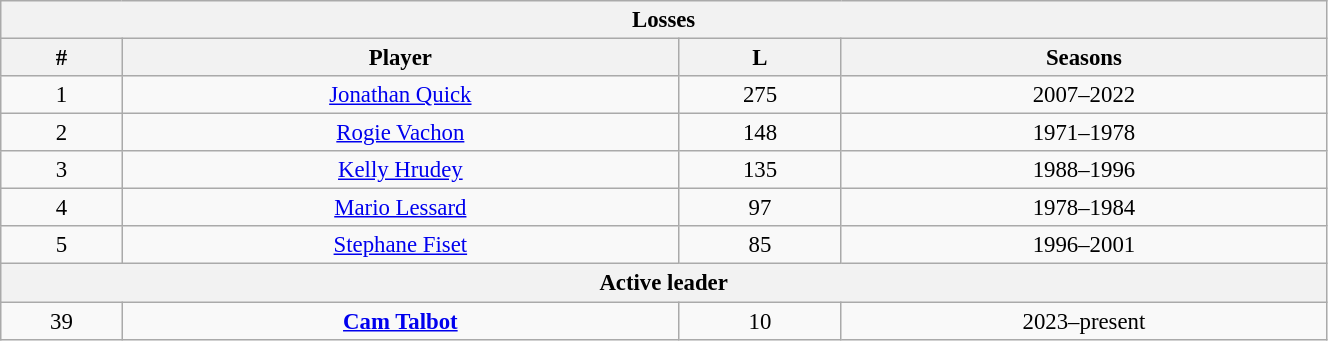<table class="wikitable" style="text-align: center; font-size: 95%" width="70%">
<tr>
<th colspan="4">Losses</th>
</tr>
<tr>
<th>#</th>
<th>Player</th>
<th>L</th>
<th>Seasons</th>
</tr>
<tr>
<td>1</td>
<td><a href='#'>Jonathan Quick</a></td>
<td>275</td>
<td>2007–2022</td>
</tr>
<tr>
<td>2</td>
<td><a href='#'>Rogie Vachon</a></td>
<td>148</td>
<td>1971–1978</td>
</tr>
<tr>
<td>3</td>
<td><a href='#'>Kelly Hrudey</a></td>
<td>135</td>
<td>1988–1996</td>
</tr>
<tr>
<td>4</td>
<td><a href='#'>Mario Lessard</a></td>
<td>97</td>
<td>1978–1984</td>
</tr>
<tr>
<td>5</td>
<td><a href='#'>Stephane Fiset</a></td>
<td>85</td>
<td>1996–2001</td>
</tr>
<tr>
<th colspan="4">Active leader</th>
</tr>
<tr>
<td>39</td>
<td><strong><a href='#'>Cam Talbot</a></strong></td>
<td>10</td>
<td>2023–present</td>
</tr>
</table>
